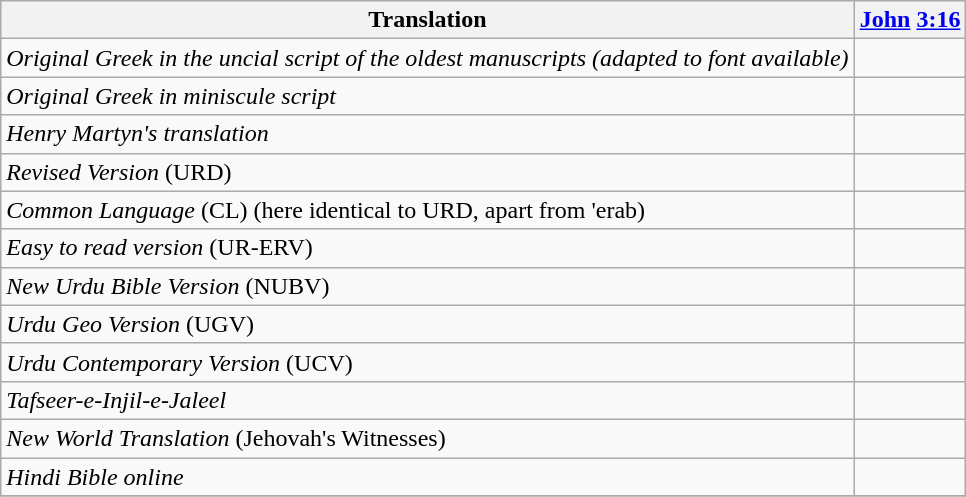<table class="wikitable sortable">
<tr>
<th>Translation</th>
<th><a href='#'>John</a> <a href='#'>3:16</a></th>
</tr>
<tr>
<td><em>Original Greek in the uncial script of the oldest manuscripts (adapted to font available)</em> </td>
<td></td>
</tr>
<tr>
<td><em>Original Greek in miniscule script</em> </td>
<td></td>
</tr>
<tr>
<td><em>Henry Martyn's translation</em> </td>
<td dir=></td>
</tr>
<tr>
<td><em>Revised Version</em> (URD) </td>
<td dir="rtl"></td>
</tr>
<tr>
<td><em>Common Language</em> (CL) (here identical to URD, apart from 'erab)</td>
<td dir="rtl"></td>
</tr>
<tr>
<td><em>Easy to read version</em> (UR-ERV) </td>
<td dir="rtl"></td>
</tr>
<tr>
<td><em>New Urdu Bible Version</em> (NUBV)</td>
<td dir="rtl"></td>
</tr>
<tr>
<td><em>Urdu Geo Version</em> (UGV) </td>
<td dir="rtl"></td>
</tr>
<tr>
<td><em>Urdu Contemporary Version</em> (UCV) </td>
<td dir="rtl"></td>
</tr>
<tr>
<td><em>Tafseer-e-Injil-e-Jaleel</em>  </td>
<td dir="rtl"></td>
</tr>
<tr>
<td><em>New World Translation</em> (Jehovah's Witnesses) </td>
<td dir="rtl"></td>
</tr>
<tr>
<td><em>Hindi Bible online</em> </td>
<td></td>
</tr>
<tr>
</tr>
</table>
